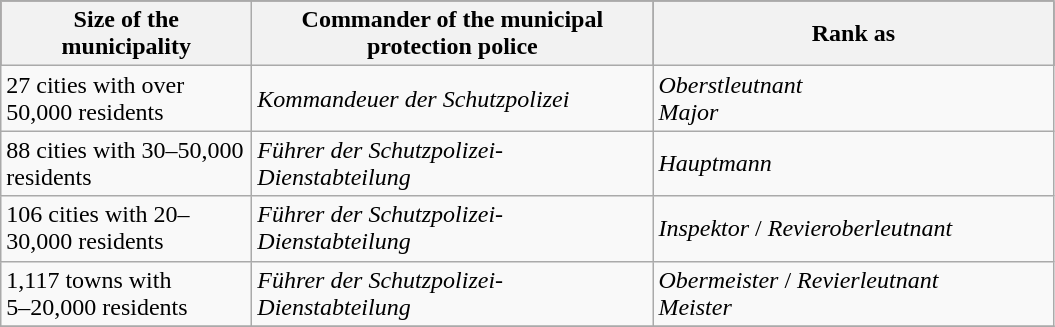<table class="wikitable">
<tr bgcolor="F1">
<th align="left" width="160">Size of the municipality</th>
<th align="left" width="260">Commander of the municipal protection police</th>
<th align="left" width="260">Rank as</th>
</tr>
<tr>
<td>27 cities with over 50,000 residents</td>
<td><em>Kommandeuer der Schutzpolizei</em></td>
<td><em>Oberstleutnant</em> <br> <em>Major</em></td>
</tr>
<tr>
<td>88 cities with 30–50,000  residents</td>
<td><em>Führer der Schutzpolizei-Dienstabteilung</em></td>
<td><em>Hauptmann</em></td>
</tr>
<tr>
<td>106 cities with 20–30,000 residents</td>
<td><em>Führer der Schutzpolizei-Dienstabteilung</em></td>
<td><em>Inspektor</em> / <em>Revieroberleutnant</em></td>
</tr>
<tr>
<td>1,117 towns with <br> 5–20,000 residents</td>
<td><em>Führer der Schutzpolizei-Dienstabteilung</em></td>
<td><em>Obermeister</em> / <em>Revierleutnant</em> <br> <em>Meister</em></td>
</tr>
<tr>
</tr>
</table>
